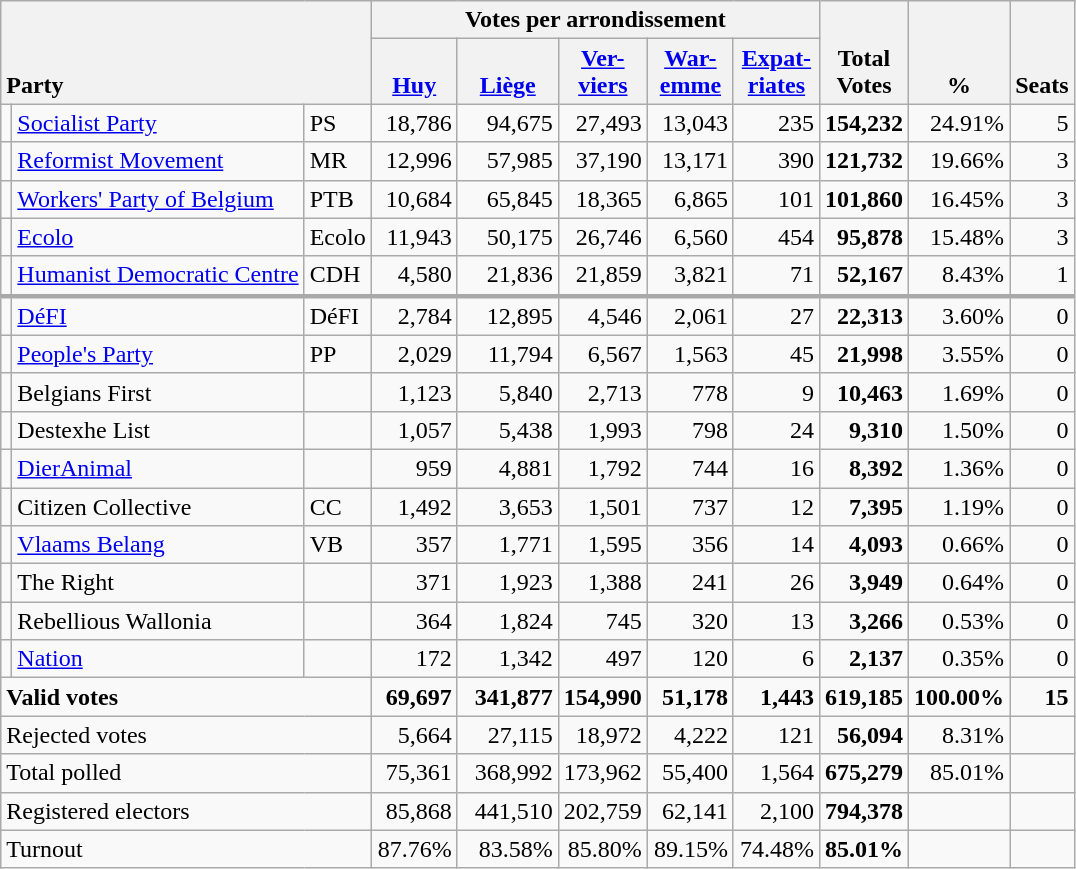<table class="wikitable" border="1" style="text-align:right;">
<tr>
<th style="text-align:left;" valign=bottom rowspan=2 colspan=3>Party</th>
<th colspan=5>Votes per arrondissement</th>
<th align=center valign=bottom rowspan=2 width="50">Total Votes</th>
<th align=center valign=bottom rowspan=2 width="50">%</th>
<th align=center valign=bottom rowspan=2>Seats</th>
</tr>
<tr>
<th align=center valign=bottom width="50"><a href='#'>Huy</a></th>
<th align=center valign=bottom width="60"><a href='#'>Liège</a></th>
<th align=center valign=bottom width="50"><a href='#'>Ver- viers</a></th>
<th align=center valign=bottom width="50"><a href='#'>War- emme</a></th>
<th align=center valign=bottom width="50"><a href='#'>Expat- riates</a></th>
</tr>
<tr>
<td></td>
<td align=left><a href='#'>Socialist Party</a></td>
<td align=left>PS</td>
<td>18,786</td>
<td>94,675</td>
<td>27,493</td>
<td>13,043</td>
<td>235</td>
<td><strong>154,232</strong></td>
<td>24.91%</td>
<td>5</td>
</tr>
<tr>
<td></td>
<td align=left><a href='#'>Reformist Movement</a></td>
<td align=left>MR</td>
<td>12,996</td>
<td>57,985</td>
<td>37,190</td>
<td>13,171</td>
<td>390</td>
<td><strong>121,732</strong></td>
<td>19.66%</td>
<td>3</td>
</tr>
<tr>
<td></td>
<td align=left><a href='#'>Workers' Party of Belgium</a></td>
<td align=left>PTB</td>
<td>10,684</td>
<td>65,845</td>
<td>18,365</td>
<td>6,865</td>
<td>101</td>
<td><strong>101,860</strong></td>
<td>16.45%</td>
<td>3</td>
</tr>
<tr>
<td></td>
<td align=left><a href='#'>Ecolo</a></td>
<td align=left>Ecolo</td>
<td>11,943</td>
<td>50,175</td>
<td>26,746</td>
<td>6,560</td>
<td>454</td>
<td><strong>95,878</strong></td>
<td>15.48%</td>
<td>3</td>
</tr>
<tr>
<td></td>
<td align=left style="white-space: nowrap;"><a href='#'>Humanist Democratic Centre</a></td>
<td align=left>CDH</td>
<td>4,580</td>
<td>21,836</td>
<td>21,859</td>
<td>3,821</td>
<td>71</td>
<td><strong>52,167</strong></td>
<td>8.43%</td>
<td>1</td>
</tr>
<tr style="border-top:3px solid darkgray;">
<td></td>
<td align=left><a href='#'>DéFI</a></td>
<td align=left>DéFI</td>
<td>2,784</td>
<td>12,895</td>
<td>4,546</td>
<td>2,061</td>
<td>27</td>
<td><strong>22,313</strong></td>
<td>3.60%</td>
<td>0</td>
</tr>
<tr>
<td></td>
<td align=left><a href='#'>People's Party</a></td>
<td align=left>PP</td>
<td>2,029</td>
<td>11,794</td>
<td>6,567</td>
<td>1,563</td>
<td>45</td>
<td><strong>21,998</strong></td>
<td>3.55%</td>
<td>0</td>
</tr>
<tr>
<td></td>
<td align=left>Belgians First</td>
<td align=left></td>
<td>1,123</td>
<td>5,840</td>
<td>2,713</td>
<td>778</td>
<td>9</td>
<td><strong>10,463</strong></td>
<td>1.69%</td>
<td>0</td>
</tr>
<tr>
<td></td>
<td align=left>Destexhe List</td>
<td align=left></td>
<td>1,057</td>
<td>5,438</td>
<td>1,993</td>
<td>798</td>
<td>24</td>
<td><strong>9,310</strong></td>
<td>1.50%</td>
<td>0</td>
</tr>
<tr>
<td></td>
<td align=left><a href='#'>DierAnimal</a></td>
<td align=left></td>
<td>959</td>
<td>4,881</td>
<td>1,792</td>
<td>744</td>
<td>16</td>
<td><strong>8,392</strong></td>
<td>1.36%</td>
<td>0</td>
</tr>
<tr>
<td></td>
<td align=left>Citizen Collective</td>
<td align=left>CC</td>
<td>1,492</td>
<td>3,653</td>
<td>1,501</td>
<td>737</td>
<td>12</td>
<td><strong>7,395</strong></td>
<td>1.19%</td>
<td>0</td>
</tr>
<tr>
<td></td>
<td align=left><a href='#'>Vlaams Belang</a></td>
<td align=left>VB</td>
<td>357</td>
<td>1,771</td>
<td>1,595</td>
<td>356</td>
<td>14</td>
<td><strong>4,093</strong></td>
<td>0.66%</td>
<td>0</td>
</tr>
<tr>
<td></td>
<td align=left>The Right</td>
<td align=left></td>
<td>371</td>
<td>1,923</td>
<td>1,388</td>
<td>241</td>
<td>26</td>
<td><strong>3,949</strong></td>
<td>0.64%</td>
<td>0</td>
</tr>
<tr>
<td></td>
<td align=left>Rebellious Wallonia</td>
<td align=left></td>
<td>364</td>
<td>1,824</td>
<td>745</td>
<td>320</td>
<td>13</td>
<td><strong>3,266</strong></td>
<td>0.53%</td>
<td>0</td>
</tr>
<tr>
<td></td>
<td align=left><a href='#'>Nation</a></td>
<td align=left></td>
<td>172</td>
<td>1,342</td>
<td>497</td>
<td>120</td>
<td>6</td>
<td><strong>2,137</strong></td>
<td>0.35%</td>
<td>0</td>
</tr>
<tr style="font-weight:bold">
<td align=left colspan=3>Valid votes</td>
<td>69,697</td>
<td>341,877</td>
<td>154,990</td>
<td>51,178</td>
<td>1,443</td>
<td>619,185</td>
<td>100.00%</td>
<td>15</td>
</tr>
<tr>
<td align=left colspan=3>Rejected votes</td>
<td>5,664</td>
<td>27,115</td>
<td>18,972</td>
<td>4,222</td>
<td>121</td>
<td><strong>56,094</strong></td>
<td>8.31%</td>
<td></td>
</tr>
<tr>
<td align=left colspan=3>Total polled</td>
<td>75,361</td>
<td>368,992</td>
<td>173,962</td>
<td>55,400</td>
<td>1,564</td>
<td><strong>675,279</strong></td>
<td>85.01%</td>
<td></td>
</tr>
<tr>
<td align=left colspan=3>Registered electors</td>
<td>85,868</td>
<td>441,510</td>
<td>202,759</td>
<td>62,141</td>
<td>2,100</td>
<td><strong>794,378</strong></td>
<td></td>
<td></td>
</tr>
<tr>
<td align=left colspan=3>Turnout</td>
<td>87.76%</td>
<td>83.58%</td>
<td>85.80%</td>
<td>89.15%</td>
<td>74.48%</td>
<td><strong>85.01%</strong></td>
<td></td>
<td></td>
</tr>
</table>
